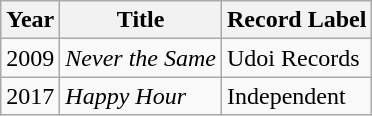<table class="wikitable">
<tr>
<th>Year</th>
<th>Title</th>
<th>Record Label</th>
</tr>
<tr>
<td>2009</td>
<td><em>Never the Same</em></td>
<td>Udoi Records</td>
</tr>
<tr>
<td>2017</td>
<td><em>Happy Hour</em></td>
<td>Independent</td>
</tr>
</table>
